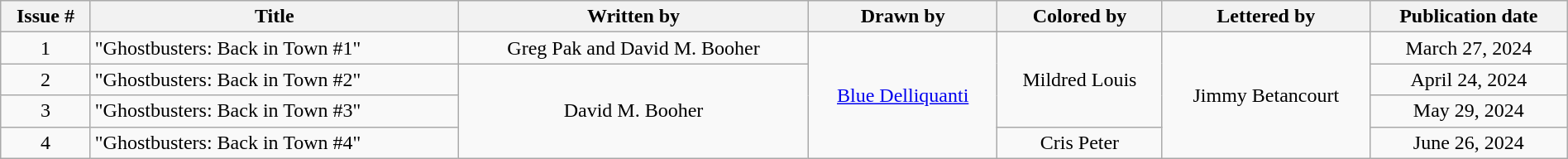<table class="wikitable" style="text-align: center;" width="100%;">
<tr>
<th>Issue #</th>
<th>Title</th>
<th>Written by</th>
<th>Drawn by</th>
<th>Colored by</th>
<th>Lettered by</th>
<th>Publication date</th>
</tr>
<tr>
<td>1</td>
<td style="text-align: left;">"Ghostbusters: Back in Town #1"</td>
<td>Greg Pak and David M. Booher</td>
<td rowspan="4"><a href='#'>Blue Delliquanti</a></td>
<td rowspan="3">Mildred Louis</td>
<td rowspan="4">Jimmy Betancourt</td>
<td>March 27, 2024</td>
</tr>
<tr>
<td>2</td>
<td style="text-align: left;">"Ghostbusters: Back in Town #2"</td>
<td rowspan="3">David M. Booher</td>
<td>April 24, 2024</td>
</tr>
<tr>
<td>3</td>
<td style="text-align: left;">"Ghostbusters: Back in Town #3"</td>
<td>May 29, 2024</td>
</tr>
<tr>
<td>4</td>
<td style="text-align: left;">"Ghostbusters: Back in Town #4"</td>
<td>Cris Peter</td>
<td>June 26, 2024</td>
</tr>
</table>
